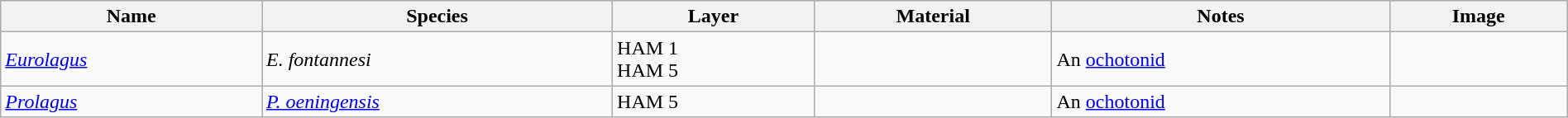<table class="wikitable" width="100%" align="center">
<tr>
<th>Name</th>
<th>Species</th>
<th>Layer</th>
<th>Material</th>
<th>Notes</th>
<th>Image</th>
</tr>
<tr>
<td><em><a href='#'>Eurolagus</a></em></td>
<td><em>E. fontannesi</em></td>
<td>HAM 1<br>HAM 5</td>
<td></td>
<td>An <a href='#'>ochotonid</a></td>
<td></td>
</tr>
<tr>
<td><em><a href='#'>Prolagus</a></em></td>
<td><em><a href='#'>P. oeningensis</a></em></td>
<td>HAM 5</td>
<td></td>
<td>An <a href='#'>ochotonid</a></td>
<td></td>
</tr>
</table>
